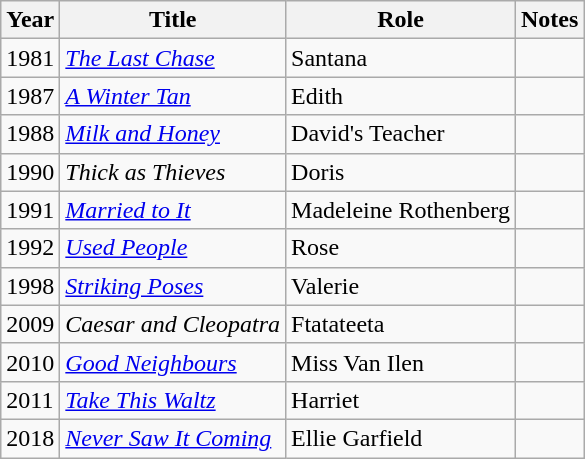<table class="wikitable sortable">
<tr>
<th>Year</th>
<th>Title</th>
<th>Role</th>
<th class="unsortable">Notes</th>
</tr>
<tr>
<td>1981</td>
<td data-sort-value="Last Chase, The"><em><a href='#'>The Last Chase</a></em></td>
<td>Santana</td>
<td></td>
</tr>
<tr>
<td>1987</td>
<td data-sort-value="Winter Tan, A"><em><a href='#'>A Winter Tan</a></em></td>
<td>Edith</td>
<td></td>
</tr>
<tr>
<td>1988</td>
<td><a href='#'><em>Milk and Honey</em></a></td>
<td>David's Teacher</td>
<td></td>
</tr>
<tr>
<td>1990</td>
<td><em>Thick as Thieves</em></td>
<td>Doris</td>
<td></td>
</tr>
<tr>
<td>1991</td>
<td><em><a href='#'>Married to It</a></em></td>
<td>Madeleine Rothenberg</td>
<td></td>
</tr>
<tr>
<td>1992</td>
<td><em><a href='#'>Used People</a></em></td>
<td>Rose</td>
<td></td>
</tr>
<tr>
<td>1998</td>
<td><em><a href='#'>Striking Poses</a></em></td>
<td>Valerie</td>
<td></td>
</tr>
<tr>
<td>2009</td>
<td><em>Caesar and Cleopatra</em></td>
<td>Ftatateeta</td>
<td></td>
</tr>
<tr>
<td>2010</td>
<td><a href='#'><em>Good Neighbours</em></a></td>
<td>Miss Van Ilen</td>
<td></td>
</tr>
<tr>
<td>2011</td>
<td><a href='#'><em>Take This Waltz</em></a></td>
<td>Harriet</td>
<td></td>
</tr>
<tr>
<td>2018</td>
<td><em><a href='#'>Never Saw It Coming</a></em></td>
<td>Ellie Garfield</td>
<td></td>
</tr>
</table>
